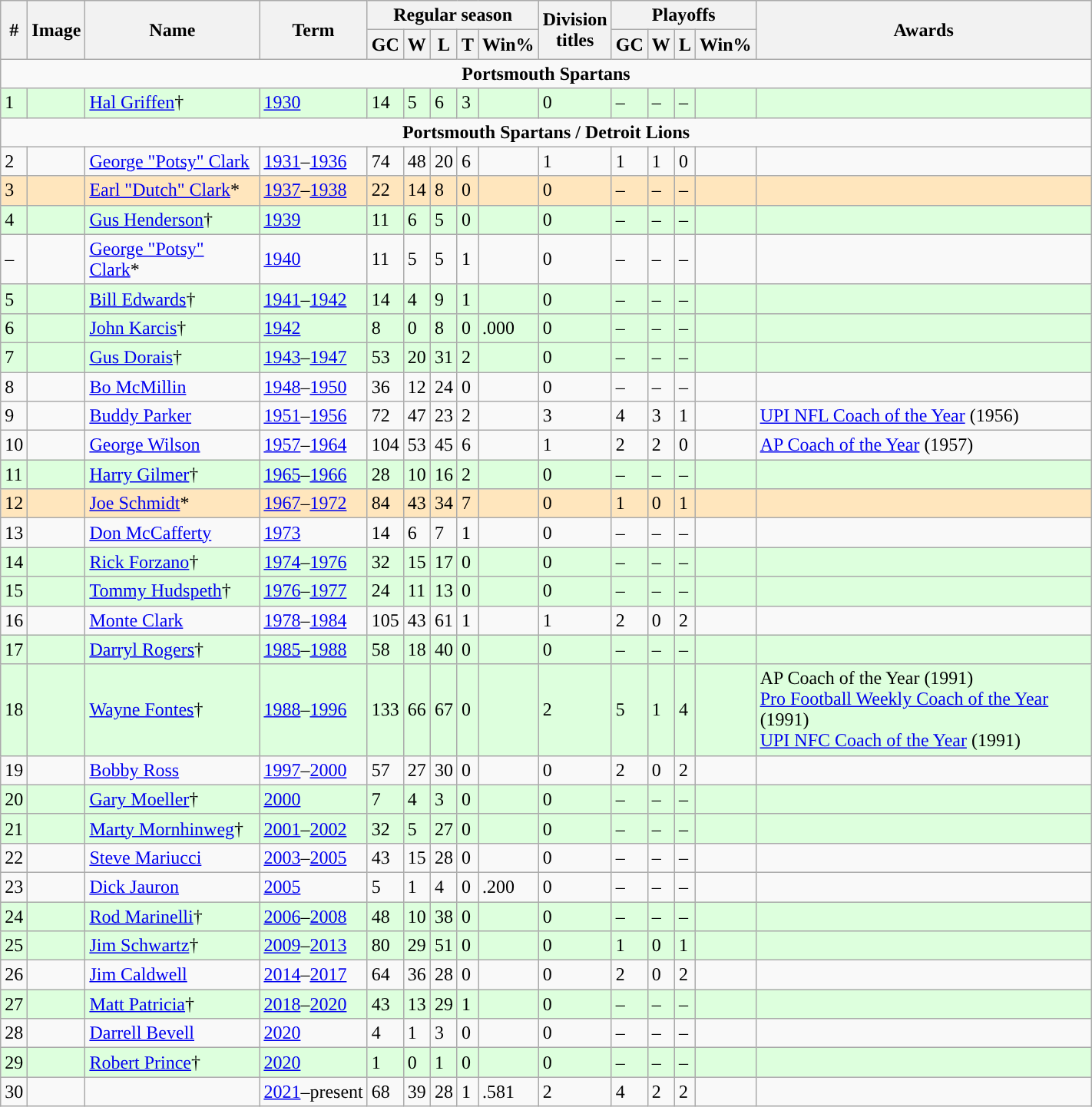<table class="wikitable" width=75%>
<tr>
<th rowspan="2">#</th>
<th rowspan="2">Image</th>
<th rowspan="2">Name</th>
<th rowspan="2">Term</th>
<th colspan="5">Regular season</th>
<th rowspan="2">Division <br> titles</th>
<th colspan="4">Playoffs</th>
<th rowspan="2">Awards</th>
</tr>
<tr>
<th>GC</th>
<th>W</th>
<th>L</th>
<th>T</th>
<th>Win%</th>
<th>GC</th>
<th>W</th>
<th>L</th>
<th>Win%</th>
</tr>
<tr>
<td align="center" colspan="19"><strong>Portsmouth Spartans</strong></td>
</tr>
<tr bgcolor="#ddffdd">
<td>1</td>
<td></td>
<td><a href='#'>Hal Griffen</a>†</td>
<td><a href='#'>1930</a></td>
<td>14</td>
<td>5</td>
<td>6</td>
<td>3</td>
<td></td>
<td>0</td>
<td>–</td>
<td>–</td>
<td>–</td>
<td></td>
<td></td>
</tr>
<tr>
<td align="center" colspan="19"><strong>Portsmouth Spartans / Detroit Lions</strong></td>
</tr>
<tr>
<td>2</td>
<td></td>
<td><a href='#'>George "Potsy" Clark</a></td>
<td><a href='#'>1931</a>–<a href='#'>1936</a></td>
<td>74</td>
<td>48</td>
<td>20</td>
<td>6</td>
<td></td>
<td>1</td>
<td>1</td>
<td>1</td>
<td>0</td>
<td></td>
<td></td>
</tr>
<tr bgcolor="#FFE6BD">
<td>3</td>
<td></td>
<td><a href='#'>Earl "Dutch" Clark</a>*</td>
<td><a href='#'>1937</a>–<a href='#'>1938</a></td>
<td>22</td>
<td>14</td>
<td>8</td>
<td>0</td>
<td></td>
<td>0</td>
<td>–</td>
<td>–</td>
<td>–</td>
<td></td>
<td></td>
</tr>
<tr bgcolor="#ddffdd">
<td>4</td>
<td></td>
<td><a href='#'>Gus Henderson</a>†</td>
<td><a href='#'>1939</a></td>
<td>11</td>
<td>6</td>
<td>5</td>
<td>0</td>
<td></td>
<td>0</td>
<td>–</td>
<td>–</td>
<td>–</td>
<td></td>
<td></td>
</tr>
<tr>
<td>–</td>
<td></td>
<td><a href='#'>George "Potsy" Clark</a>*</td>
<td><a href='#'>1940</a></td>
<td>11</td>
<td>5</td>
<td>5</td>
<td>1</td>
<td></td>
<td>0</td>
<td>–</td>
<td>–</td>
<td>–</td>
<td></td>
<td></td>
</tr>
<tr bgcolor="#ddffdd">
<td>5</td>
<td></td>
<td><a href='#'>Bill Edwards</a>†</td>
<td><a href='#'>1941</a>–<a href='#'>1942</a></td>
<td>14</td>
<td>4</td>
<td>9</td>
<td>1</td>
<td></td>
<td>0</td>
<td>–</td>
<td>–</td>
<td>–</td>
<td></td>
<td></td>
</tr>
<tr bgcolor="#ddffdd">
<td>6</td>
<td></td>
<td><a href='#'>John Karcis</a>†</td>
<td><a href='#'>1942</a></td>
<td>8</td>
<td>0</td>
<td>8</td>
<td>0</td>
<td>.000</td>
<td>0</td>
<td>–</td>
<td>–</td>
<td>–</td>
<td></td>
<td></td>
</tr>
<tr bgcolor="#ddffdd">
<td>7</td>
<td></td>
<td><a href='#'>Gus Dorais</a>†</td>
<td><a href='#'>1943</a>–<a href='#'>1947</a></td>
<td>53</td>
<td>20</td>
<td>31</td>
<td>2</td>
<td></td>
<td>0</td>
<td>–</td>
<td>–</td>
<td>–</td>
<td></td>
<td></td>
</tr>
<tr>
<td>8</td>
<td></td>
<td><a href='#'>Bo McMillin</a></td>
<td><a href='#'>1948</a>–<a href='#'>1950</a></td>
<td>36</td>
<td>12</td>
<td>24</td>
<td>0</td>
<td></td>
<td>0</td>
<td>–</td>
<td>–</td>
<td>–</td>
<td></td>
<td></td>
</tr>
<tr>
<td>9</td>
<td></td>
<td><a href='#'>Buddy Parker</a></td>
<td><a href='#'>1951</a>–<a href='#'>1956</a></td>
<td>72</td>
<td>47</td>
<td>23</td>
<td>2</td>
<td></td>
<td>3</td>
<td>4</td>
<td>3</td>
<td>1</td>
<td></td>
<td><a href='#'>UPI NFL Coach of the Year</a> (1956)</td>
</tr>
<tr>
<td>10</td>
<td></td>
<td><a href='#'>George Wilson</a></td>
<td><a href='#'>1957</a>–<a href='#'>1964</a></td>
<td>104</td>
<td>53</td>
<td>45</td>
<td>6</td>
<td></td>
<td>1</td>
<td>2</td>
<td>2</td>
<td>0</td>
<td></td>
<td><a href='#'>AP Coach of the Year</a> (1957)</td>
</tr>
<tr bgcolor="#ddffdd">
<td>11</td>
<td></td>
<td><a href='#'>Harry Gilmer</a>†</td>
<td><a href='#'>1965</a>–<a href='#'>1966</a></td>
<td>28</td>
<td>10</td>
<td>16</td>
<td>2</td>
<td></td>
<td>0</td>
<td>–</td>
<td>–</td>
<td>–</td>
<td></td>
<td></td>
</tr>
<tr bgcolor="#FFE6BD">
<td>12</td>
<td></td>
<td><a href='#'>Joe Schmidt</a>*</td>
<td><a href='#'>1967</a>–<a href='#'>1972</a></td>
<td>84</td>
<td>43</td>
<td>34</td>
<td>7</td>
<td></td>
<td>0</td>
<td>1</td>
<td>0</td>
<td>1</td>
<td></td>
<td></td>
</tr>
<tr>
<td>13</td>
<td></td>
<td><a href='#'>Don McCafferty</a></td>
<td><a href='#'>1973</a></td>
<td>14</td>
<td>6</td>
<td>7</td>
<td>1</td>
<td></td>
<td>0</td>
<td>–</td>
<td>–</td>
<td>–</td>
<td></td>
<td></td>
</tr>
<tr bgcolor="#ddffdd">
<td>14</td>
<td></td>
<td><a href='#'>Rick Forzano</a>†</td>
<td><a href='#'>1974</a>–<a href='#'>1976</a></td>
<td>32</td>
<td>15</td>
<td>17</td>
<td>0</td>
<td></td>
<td>0</td>
<td>–</td>
<td>–</td>
<td>–</td>
<td></td>
<td></td>
</tr>
<tr bgcolor="#ddffdd">
<td>15</td>
<td></td>
<td><a href='#'>Tommy Hudspeth</a>†</td>
<td><a href='#'>1976</a>–<a href='#'>1977</a></td>
<td>24</td>
<td>11</td>
<td>13</td>
<td>0</td>
<td></td>
<td>0</td>
<td>–</td>
<td>–</td>
<td>–</td>
<td></td>
<td></td>
</tr>
<tr>
<td>16</td>
<td></td>
<td><a href='#'>Monte Clark</a></td>
<td><a href='#'>1978</a>–<a href='#'>1984</a></td>
<td>105</td>
<td>43</td>
<td>61</td>
<td>1</td>
<td></td>
<td>1</td>
<td>2</td>
<td>0</td>
<td>2</td>
<td></td>
<td></td>
</tr>
<tr bgcolor="#ddffdd">
<td>17</td>
<td></td>
<td><a href='#'>Darryl Rogers</a>†</td>
<td><a href='#'>1985</a>–<a href='#'>1988</a></td>
<td>58</td>
<td>18</td>
<td>40</td>
<td>0</td>
<td></td>
<td>0</td>
<td>–</td>
<td>–</td>
<td>–</td>
<td></td>
<td></td>
</tr>
<tr bgcolor="#ddffdd">
<td>18</td>
<td></td>
<td><a href='#'>Wayne Fontes</a>†</td>
<td><a href='#'>1988</a>–<a href='#'>1996</a></td>
<td>133</td>
<td>66</td>
<td>67</td>
<td>0</td>
<td></td>
<td>2</td>
<td>5</td>
<td>1</td>
<td>4</td>
<td></td>
<td>AP Coach of the Year (1991)<br><a href='#'>Pro Football Weekly Coach of the Year</a> (1991)<br><a href='#'>UPI NFC Coach of the Year</a> (1991)</td>
</tr>
<tr>
<td>19</td>
<td></td>
<td><a href='#'>Bobby Ross</a></td>
<td><a href='#'>1997</a>–<a href='#'>2000</a></td>
<td>57</td>
<td>27</td>
<td>30</td>
<td>0</td>
<td></td>
<td>0</td>
<td>2</td>
<td>0</td>
<td>2</td>
<td></td>
<td></td>
</tr>
<tr bgcolor="#ddffdd">
<td>20</td>
<td></td>
<td><a href='#'>Gary Moeller</a>†</td>
<td><a href='#'>2000</a></td>
<td>7</td>
<td>4</td>
<td>3</td>
<td>0</td>
<td></td>
<td>0</td>
<td>–</td>
<td>–</td>
<td>–</td>
<td></td>
<td></td>
</tr>
<tr bgcolor="#ddffdd">
<td>21</td>
<td></td>
<td><a href='#'>Marty Mornhinweg</a>†</td>
<td><a href='#'>2001</a>–<a href='#'>2002</a></td>
<td>32</td>
<td>5</td>
<td>27</td>
<td>0</td>
<td></td>
<td>0</td>
<td>–</td>
<td>–</td>
<td>–</td>
<td></td>
<td></td>
</tr>
<tr>
<td>22</td>
<td></td>
<td><a href='#'>Steve Mariucci</a></td>
<td><a href='#'>2003</a>–<a href='#'>2005</a></td>
<td>43</td>
<td>15</td>
<td>28</td>
<td>0</td>
<td></td>
<td>0</td>
<td>–</td>
<td>–</td>
<td>–</td>
<td></td>
<td></td>
</tr>
<tr>
<td>23</td>
<td></td>
<td><a href='#'>Dick Jauron</a></td>
<td><a href='#'>2005</a></td>
<td>5</td>
<td>1</td>
<td>4</td>
<td>0</td>
<td>.200</td>
<td>0</td>
<td>–</td>
<td>–</td>
<td>–</td>
<td></td>
<td></td>
</tr>
<tr bgcolor="#ddffdd">
<td>24</td>
<td></td>
<td><a href='#'>Rod Marinelli</a>†</td>
<td><a href='#'>2006</a>–<a href='#'>2008</a></td>
<td>48</td>
<td>10</td>
<td>38</td>
<td>0</td>
<td></td>
<td>0</td>
<td>–</td>
<td>–</td>
<td>–</td>
<td></td>
<td></td>
</tr>
<tr bgcolor="#ddffdd">
<td>25</td>
<td></td>
<td><a href='#'>Jim Schwartz</a>†</td>
<td><a href='#'>2009</a>–<a href='#'>2013</a></td>
<td>80</td>
<td>29</td>
<td>51</td>
<td>0</td>
<td></td>
<td>0</td>
<td>1</td>
<td>0</td>
<td>1</td>
<td></td>
<td></td>
</tr>
<tr>
<td>26</td>
<td></td>
<td><a href='#'>Jim Caldwell</a></td>
<td><a href='#'>2014</a>–<a href='#'>2017</a></td>
<td>64</td>
<td>36</td>
<td>28</td>
<td>0</td>
<td></td>
<td>0</td>
<td>2</td>
<td>0</td>
<td>2</td>
<td></td>
<td></td>
</tr>
<tr bgcolor="#ddffdd">
<td>27</td>
<td></td>
<td><a href='#'>Matt Patricia</a>†</td>
<td><a href='#'>2018</a>–<a href='#'>2020</a></td>
<td>43</td>
<td>13</td>
<td>29</td>
<td>1</td>
<td></td>
<td>0</td>
<td>–</td>
<td>–</td>
<td>–</td>
<td></td>
<td></td>
</tr>
<tr>
<td>28</td>
<td></td>
<td><a href='#'>Darrell Bevell</a></td>
<td><a href='#'>2020</a></td>
<td>4</td>
<td>1</td>
<td>3</td>
<td>0</td>
<td></td>
<td>0</td>
<td>–</td>
<td>–</td>
<td>–</td>
<td></td>
<td></td>
</tr>
<tr bgcolor="#ddffdd">
<td>29</td>
<td></td>
<td><a href='#'>Robert Prince</a>†</td>
<td><a href='#'>2020</a></td>
<td>1</td>
<td>0</td>
<td>1</td>
<td>0</td>
<td></td>
<td>0</td>
<td>–</td>
<td>–</td>
<td>–</td>
<td></td>
<td></td>
</tr>
<tr>
<td>30</td>
<td></td>
<td align="left"></td>
<td><a href='#'>2021</a>–present</td>
<td>68</td>
<td>39</td>
<td>28</td>
<td>1</td>
<td>.581</td>
<td>2</td>
<td>4</td>
<td>2</td>
<td>2</td>
<td></td>
<td></td>
</tr>
</table>
